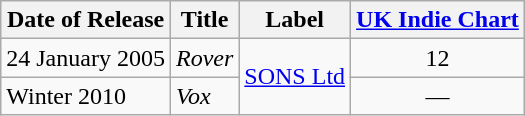<table class="wikitable">
<tr>
<th>Date of Release</th>
<th>Title</th>
<th>Label</th>
<th><a href='#'>UK Indie Chart</a></th>
</tr>
<tr>
<td>24 January 2005</td>
<td><em>Rover</em></td>
<td rowspan="2"><a href='#'>SONS Ltd</a></td>
<td align="center">12</td>
</tr>
<tr>
<td>Winter 2010</td>
<td><em>Vox</em></td>
<td align="center">—</td>
</tr>
</table>
